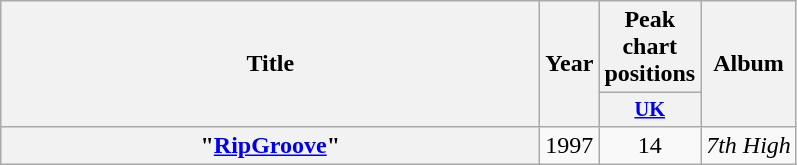<table class="wikitable plainrowheaders" style="text-align:center;">
<tr>
<th scope="col" rowspan="2" style="width:22em;">Title</th>
<th scope="col" rowspan="2" style="width:1em;">Year</th>
<th scope="col">Peak chart positions</th>
<th scope="col" rowspan="2">Album</th>
</tr>
<tr>
<th scope="col" style="width:3em;font-size:85%;"><a href='#'>UK</a><br></th>
</tr>
<tr>
<th scope="row">"<a href='#'>RipGroove</a>"</th>
<td>1997</td>
<td>14</td>
<td><em>7th High</em></td>
</tr>
</table>
